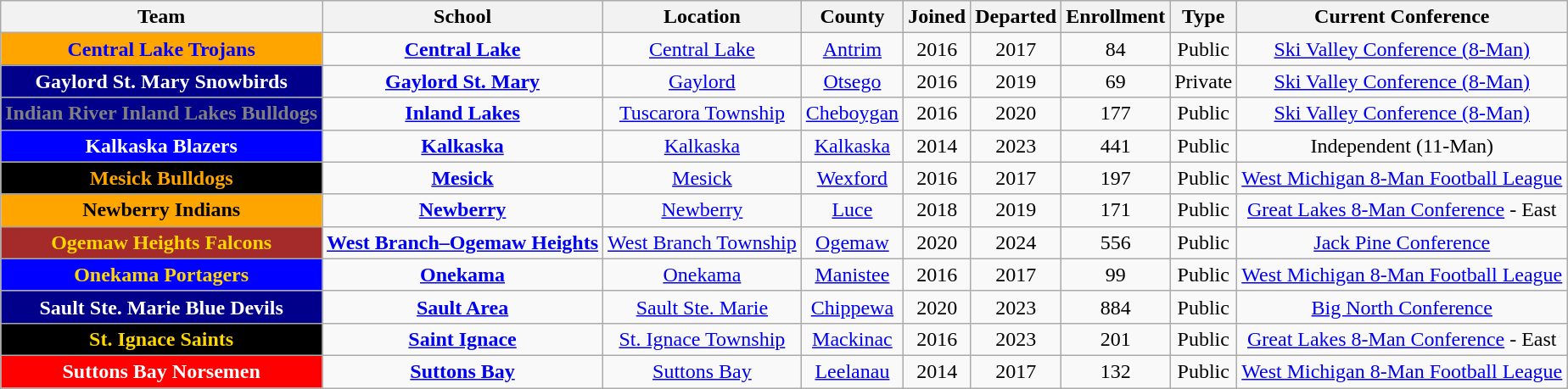<table class="wikitable sortable" style="text-align: center;">
<tr>
<th>Team</th>
<th>School</th>
<th>Location</th>
<th>County</th>
<th>Joined</th>
<th>Departed</th>
<th>Enrollment</th>
<th>Type</th>
<th>Current Conference</th>
</tr>
<tr>
<th align=center style="background:orange;color:blue">Central Lake Trojans</th>
<td><strong><a href='#'>Central Lake</a></strong></td>
<td><a href='#'>Central Lake</a></td>
<td><a href='#'>Antrim</a></td>
<td>2016</td>
<td>2017</td>
<td>84</td>
<td>Public</td>
<td><a href='#'>Ski Valley Conference (8-Man)</a></td>
</tr>
<tr>
<th align=center style="background:darkblue;color:white">Gaylord St. Mary Snowbirds</th>
<td><strong><a href='#'>Gaylord St. Mary</a></strong></td>
<td><a href='#'>Gaylord</a></td>
<td><a href='#'>Otsego</a></td>
<td>2016</td>
<td>2019</td>
<td>69</td>
<td>Private</td>
<td><a href='#'>Ski Valley Conference (8-Man)</a></td>
</tr>
<tr>
<th align=center style="background:darkblue;color:gray">Indian River Inland Lakes Bulldogs</th>
<td><strong><a href='#'>Inland Lakes</a></strong></td>
<td><a href='#'>Tuscarora Township</a></td>
<td><a href='#'>Cheboygan</a></td>
<td>2016</td>
<td>2020</td>
<td>177</td>
<td>Public</td>
<td><a href='#'>Ski Valley Conference (8-Man)</a></td>
</tr>
<tr>
<th align=center style="background:blue;color:white">Kalkaska Blazers</th>
<td><strong><a href='#'>Kalkaska</a></strong></td>
<td><a href='#'>Kalkaska</a></td>
<td><a href='#'>Kalkaska</a></td>
<td>2014</td>
<td>2023</td>
<td>441</td>
<td>Public</td>
<td>Independent (11-Man)</td>
</tr>
<tr>
<th align=center style="background:black;color:orange">Mesick Bulldogs</th>
<td><strong><a href='#'>Mesick</a></strong></td>
<td><a href='#'>Mesick</a></td>
<td><a href='#'>Wexford</a></td>
<td>2016</td>
<td>2017</td>
<td>197</td>
<td>Public</td>
<td><a href='#'>West Michigan 8-Man Football League</a></td>
</tr>
<tr>
<th align=center style="background:orange;color:black">Newberry Indians</th>
<td><strong><a href='#'>Newberry</a></strong></td>
<td><a href='#'>Newberry</a></td>
<td><a href='#'>Luce</a></td>
<td>2018</td>
<td>2019</td>
<td>171</td>
<td>Public</td>
<td><a href='#'>Great Lakes 8-Man Conference</a> - East</td>
</tr>
<tr>
<th align=center style="background:brown;color:gold">Ogemaw Heights Falcons</th>
<td><strong><a href='#'>West Branch–Ogemaw Heights</a></strong></td>
<td><a href='#'>West Branch Township</a></td>
<td><a href='#'>Ogemaw</a></td>
<td>2020</td>
<td>2024</td>
<td>556</td>
<td>Public</td>
<td><a href='#'>Jack Pine Conference</a></td>
</tr>
<tr>
<th align=center style="background:blue;color:gold">Onekama Portagers</th>
<td><strong><a href='#'>Onekama</a></strong></td>
<td><a href='#'>Onekama</a></td>
<td><a href='#'>Manistee</a></td>
<td>2016</td>
<td>2017</td>
<td>99</td>
<td>Public</td>
<td><a href='#'>West Michigan 8-Man Football League</a></td>
</tr>
<tr>
<th align=center style="background:darkblue;color:white">Sault Ste. Marie Blue Devils</th>
<td><a href='#'><strong>Sault Area</strong></a></td>
<td><a href='#'>Sault Ste. Marie</a></td>
<td><a href='#'>Chippewa</a></td>
<td>2020</td>
<td>2023</td>
<td>884</td>
<td>Public</td>
<td><a href='#'>Big North Conference</a></td>
</tr>
<tr>
<th align=center style="background:black;color:gold">St. Ignace Saints</th>
<td><strong><a href='#'>Saint Ignace</a></strong></td>
<td><a href='#'>St. Ignace Township</a></td>
<td><a href='#'>Mackinac</a></td>
<td>2016</td>
<td>2023</td>
<td>201</td>
<td>Public</td>
<td><a href='#'>Great Lakes 8-Man Conference</a> - East</td>
</tr>
<tr>
<th align=center style="background:red;color:white">Suttons Bay Norsemen</th>
<td><strong><a href='#'>Suttons Bay</a></strong></td>
<td><a href='#'>Suttons Bay</a></td>
<td><a href='#'>Leelanau</a></td>
<td>2014</td>
<td>2017</td>
<td>132</td>
<td>Public</td>
<td><a href='#'>West Michigan 8-Man Football League</a></td>
</tr>
</table>
